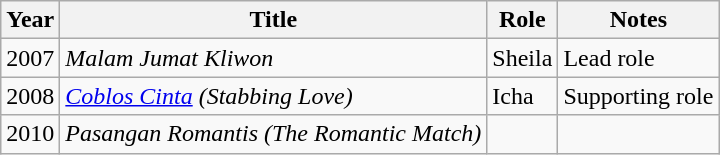<table class="wikitable">
<tr>
<th>Year</th>
<th>Title</th>
<th>Role</th>
<th>Notes</th>
</tr>
<tr>
<td>2007</td>
<td><em>Malam Jumat Kliwon</em></td>
<td>Sheila</td>
<td>Lead role</td>
</tr>
<tr>
<td>2008</td>
<td><em><a href='#'>Coblos Cinta</a> (Stabbing Love)</em></td>
<td>Icha</td>
<td>Supporting role</td>
</tr>
<tr>
<td>2010</td>
<td><em>Pasangan Romantis (The Romantic Match)</em></td>
<td></td>
<td></td>
</tr>
</table>
